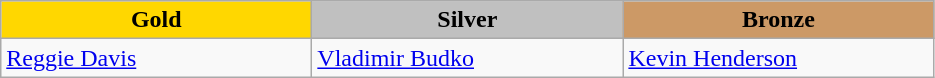<table class="wikitable" style="text-align:left">
<tr align="center">
<td width=200 bgcolor=gold><strong>Gold</strong></td>
<td width=200 bgcolor=silver><strong>Silver</strong></td>
<td width=200 bgcolor=CC9966><strong>Bronze</strong></td>
</tr>
<tr>
<td><a href='#'>Reggie Davis</a><br><em></em></td>
<td><a href='#'>Vladimir Budko</a><br><em></em></td>
<td><a href='#'>Kevin Henderson</a><br><em></em></td>
</tr>
</table>
